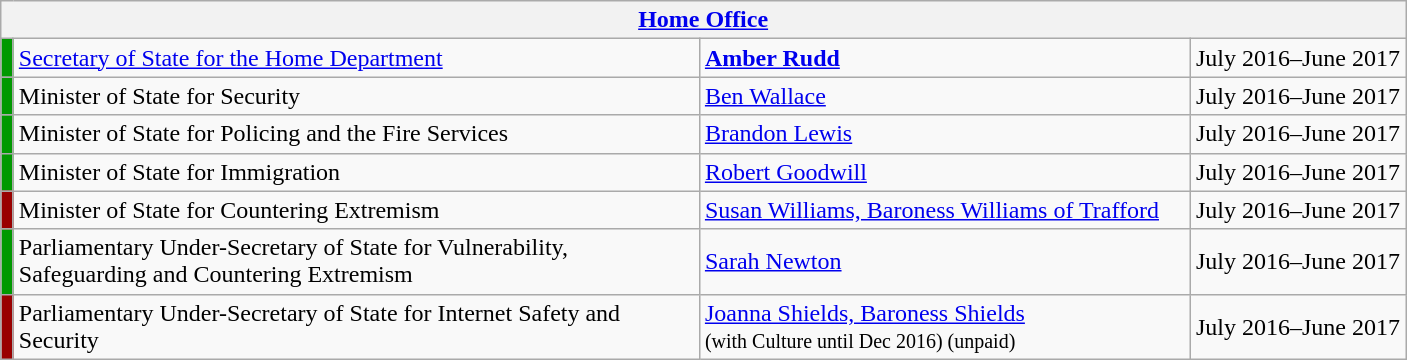<table class="wikitable">
<tr>
<th colspan="4"><a href='#'>Home Office</a></th>
</tr>
<tr>
<td style="width:1px; background:#090;"></td>
<td style="width: 450px;"><a href='#'>Secretary of State for the Home Department</a></td>
<td style="width: 320px;"><strong><a href='#'>Amber Rudd</a></strong></td>
<td>July 2016–June 2017</td>
</tr>
<tr>
<td style="width:1px; background:#090;"></td>
<td>Minister of State for Security</td>
<td><a href='#'>Ben Wallace</a></td>
<td>July 2016–June 2017</td>
</tr>
<tr>
<td style="width:1px; background:#090;"></td>
<td>Minister of State for Policing and the Fire Services</td>
<td><a href='#'>Brandon Lewis</a></td>
<td>July 2016–June 2017</td>
</tr>
<tr>
<td style="width:1px; background:#090;"></td>
<td>Minister of State for Immigration</td>
<td><a href='#'>Robert Goodwill</a></td>
<td>July 2016–June 2017</td>
</tr>
<tr>
<td style="width:1px; background:#900;"></td>
<td>Minister of State for Countering Extremism</td>
<td><a href='#'>Susan Williams, Baroness Williams of Trafford</a></td>
<td>July 2016–June 2017</td>
</tr>
<tr>
<td style="width:1px; background:#090;"></td>
<td>Parliamentary Under-Secretary of State for Vulnerability, Safeguarding and Countering Extremism</td>
<td><a href='#'>Sarah Newton</a></td>
<td>July 2016–June 2017</td>
</tr>
<tr>
<td style="width:1px; background:#900;"></td>
<td>Parliamentary Under-Secretary of State for Internet Safety and Security</td>
<td><a href='#'>Joanna Shields, Baroness Shields</a><br><small>(with Culture until Dec 2016)</small><small> (unpaid)</small></td>
<td>July 2016–June 2017</td>
</tr>
</table>
